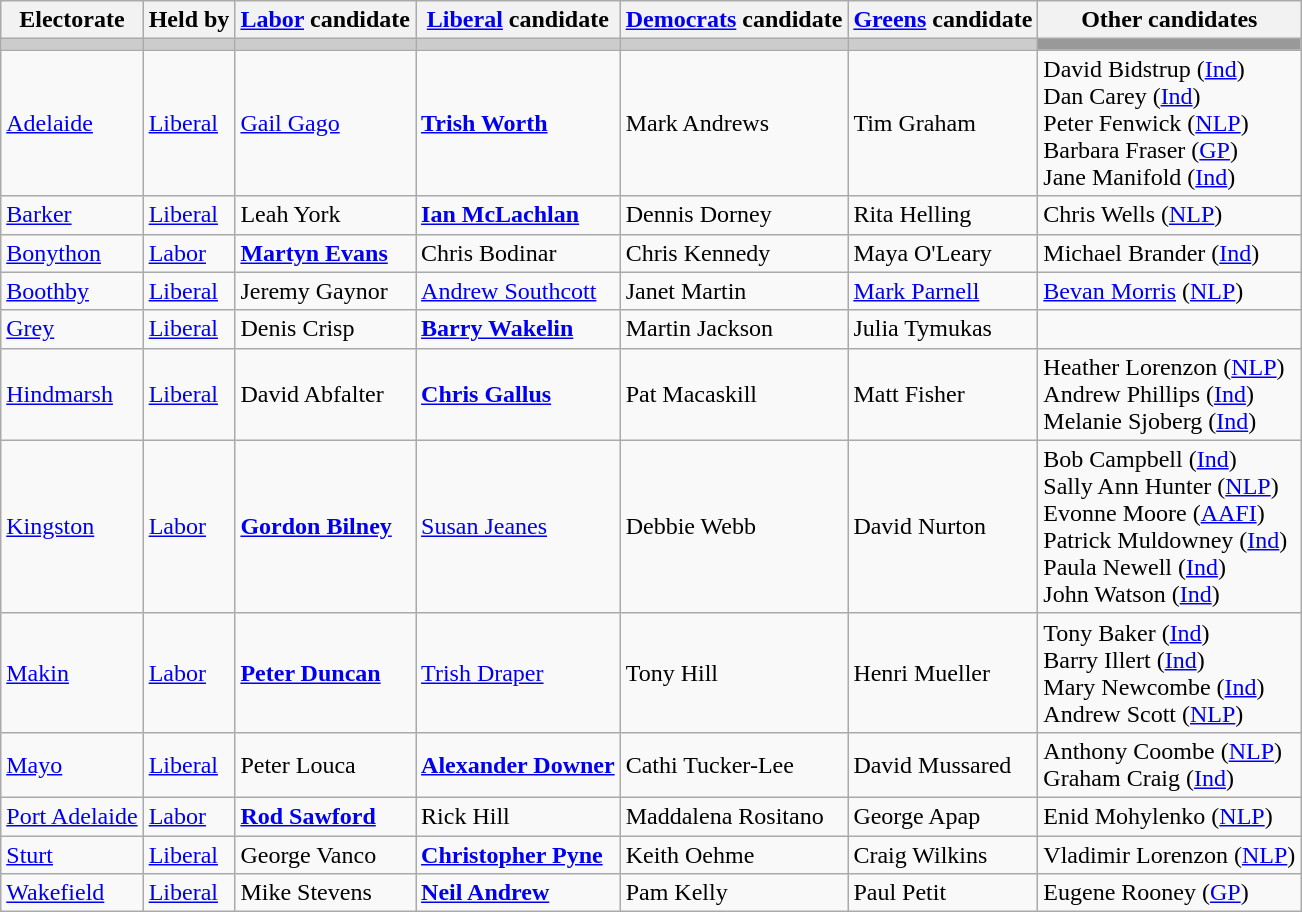<table class="wikitable">
<tr>
<th>Electorate</th>
<th>Held by</th>
<th><a href='#'>Labor</a> candidate</th>
<th><a href='#'>Liberal</a> candidate</th>
<th><a href='#'>Democrats</a> candidate</th>
<th><a href='#'>Greens</a> candidate</th>
<th>Other candidates</th>
</tr>
<tr bgcolor="#cccccc">
<td></td>
<td></td>
<td></td>
<td></td>
<td></td>
<td></td>
<td bgcolor="#999999"></td>
</tr>
<tr>
<td><a href='#'>Adelaide</a></td>
<td><a href='#'>Liberal</a></td>
<td><a href='#'>Gail Gago</a></td>
<td><strong><a href='#'>Trish Worth</a></strong></td>
<td>Mark Andrews</td>
<td>Tim Graham</td>
<td>David Bidstrup (<a href='#'>Ind</a>)<br>Dan Carey (<a href='#'>Ind</a>)<br>Peter Fenwick (<a href='#'>NLP</a>)<br>Barbara Fraser (<a href='#'>GP</a>)<br>Jane Manifold (<a href='#'>Ind</a>)</td>
</tr>
<tr>
<td><a href='#'>Barker</a></td>
<td><a href='#'>Liberal</a></td>
<td>Leah York</td>
<td><strong><a href='#'>Ian McLachlan</a></strong></td>
<td>Dennis Dorney</td>
<td>Rita Helling</td>
<td>Chris Wells (<a href='#'>NLP</a>)</td>
</tr>
<tr>
<td><a href='#'>Bonython</a></td>
<td><a href='#'>Labor</a></td>
<td><strong><a href='#'>Martyn Evans</a></strong></td>
<td>Chris Bodinar</td>
<td>Chris Kennedy</td>
<td>Maya O'Leary</td>
<td>Michael Brander (<a href='#'>Ind</a>)</td>
</tr>
<tr>
<td><a href='#'>Boothby</a></td>
<td><a href='#'>Liberal</a></td>
<td>Jeremy Gaynor</td>
<td><a href='#'>Andrew Southcott</a></td>
<td>Janet Martin</td>
<td><a href='#'>Mark Parnell</a></td>
<td><a href='#'>Bevan Morris</a> (<a href='#'>NLP</a>)</td>
</tr>
<tr>
<td><a href='#'>Grey</a></td>
<td><a href='#'>Liberal</a></td>
<td>Denis Crisp</td>
<td><strong><a href='#'>Barry Wakelin</a></strong></td>
<td>Martin Jackson</td>
<td>Julia Tymukas</td>
<td></td>
</tr>
<tr>
<td><a href='#'>Hindmarsh</a></td>
<td><a href='#'>Liberal</a></td>
<td>David Abfalter</td>
<td><strong><a href='#'>Chris Gallus</a></strong></td>
<td>Pat Macaskill</td>
<td>Matt Fisher</td>
<td>Heather Lorenzon (<a href='#'>NLP</a>)<br>Andrew Phillips (<a href='#'>Ind</a>)<br>Melanie Sjoberg (<a href='#'>Ind</a>)</td>
</tr>
<tr>
<td><a href='#'>Kingston</a></td>
<td><a href='#'>Labor</a></td>
<td><strong><a href='#'>Gordon Bilney</a></strong></td>
<td><a href='#'>Susan Jeanes</a></td>
<td>Debbie Webb</td>
<td>David Nurton</td>
<td>Bob Campbell (<a href='#'>Ind</a>)<br>Sally Ann Hunter (<a href='#'>NLP</a>)<br>Evonne Moore (<a href='#'>AAFI</a>)<br>Patrick Muldowney (<a href='#'>Ind</a>)<br>Paula Newell (<a href='#'>Ind</a>)<br>John Watson (<a href='#'>Ind</a>)</td>
</tr>
<tr>
<td><a href='#'>Makin</a></td>
<td><a href='#'>Labor</a></td>
<td><strong><a href='#'>Peter Duncan</a></strong></td>
<td><a href='#'>Trish Draper</a></td>
<td>Tony Hill</td>
<td>Henri Mueller</td>
<td>Tony Baker (<a href='#'>Ind</a>)<br>Barry Illert (<a href='#'>Ind</a>)<br>Mary Newcombe (<a href='#'>Ind</a>)<br>Andrew Scott (<a href='#'>NLP</a>)</td>
</tr>
<tr>
<td><a href='#'>Mayo</a></td>
<td><a href='#'>Liberal</a></td>
<td>Peter Louca</td>
<td><strong><a href='#'>Alexander Downer</a></strong></td>
<td>Cathi Tucker-Lee</td>
<td>David Mussared</td>
<td>Anthony Coombe (<a href='#'>NLP</a>)<br>Graham Craig (<a href='#'>Ind</a>)</td>
</tr>
<tr>
<td><a href='#'>Port Adelaide</a></td>
<td><a href='#'>Labor</a></td>
<td><strong><a href='#'>Rod Sawford</a></strong></td>
<td>Rick Hill</td>
<td>Maddalena Rositano</td>
<td>George Apap</td>
<td>Enid Mohylenko (<a href='#'>NLP</a>)</td>
</tr>
<tr>
<td><a href='#'>Sturt</a></td>
<td><a href='#'>Liberal</a></td>
<td>George Vanco</td>
<td><strong><a href='#'>Christopher Pyne</a></strong></td>
<td>Keith Oehme</td>
<td>Craig Wilkins</td>
<td>Vladimir Lorenzon (<a href='#'>NLP</a>)</td>
</tr>
<tr>
<td><a href='#'>Wakefield</a></td>
<td><a href='#'>Liberal</a></td>
<td>Mike Stevens</td>
<td><strong><a href='#'>Neil Andrew</a></strong></td>
<td>Pam Kelly</td>
<td>Paul Petit</td>
<td>Eugene Rooney (<a href='#'>GP</a>)</td>
</tr>
</table>
